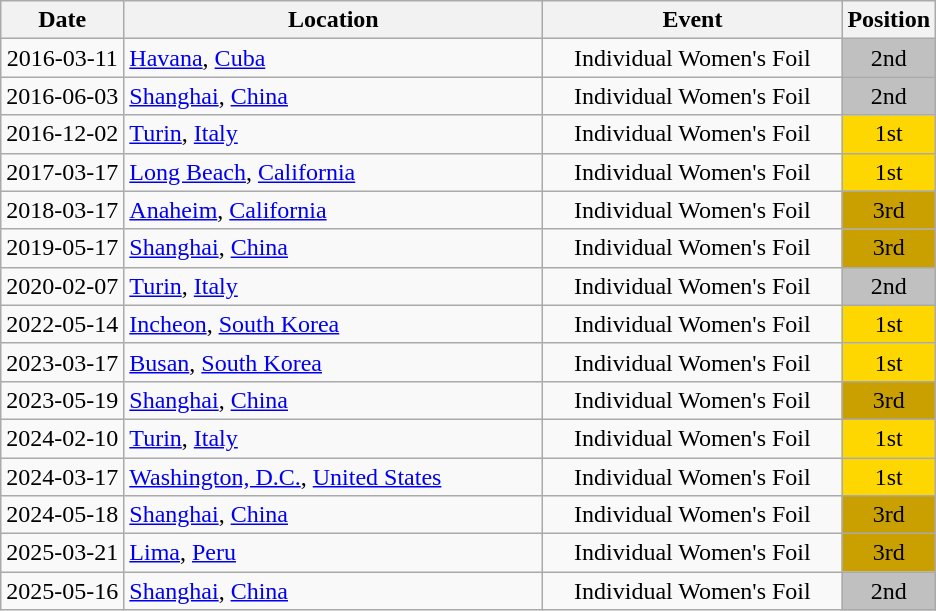<table class="wikitable" style="text-align:center;">
<tr>
<th>Date</th>
<th style="width:17em">Location</th>
<th style="width:12em">Event</th>
<th>Position</th>
</tr>
<tr>
<td>2016-03-11</td>
<td rowspan="1" align="left"> <a href='#'>Havana</a>, <a href='#'>Cuba</a></td>
<td>Individual Women's Foil</td>
<td bgcolor="silver">2nd</td>
</tr>
<tr>
<td>2016-06-03</td>
<td rowspan="1" align="left"> <a href='#'>Shanghai</a>, <a href='#'>China</a></td>
<td>Individual Women's Foil</td>
<td bgcolor="silver">2nd</td>
</tr>
<tr>
<td>2016-12-02</td>
<td rowspan="1" align="left"> <a href='#'>Turin</a>, <a href='#'>Italy</a></td>
<td>Individual Women's Foil</td>
<td bgcolor="gold">1st</td>
</tr>
<tr>
<td>2017-03-17</td>
<td rowspan="1" align="left"> <a href='#'>Long Beach</a>, <a href='#'>California</a></td>
<td>Individual Women's Foil</td>
<td bgcolor="gold">1st</td>
</tr>
<tr>
<td>2018-03-17</td>
<td rowspan="1" align="left"> <a href='#'>Anaheim</a>, <a href='#'>California</a></td>
<td>Individual Women's Foil</td>
<td bgcolor="caramel">3rd</td>
</tr>
<tr>
<td>2019-05-17</td>
<td rowspan="1" align="left"> <a href='#'>Shanghai</a>, <a href='#'>China</a></td>
<td>Individual Women's Foil</td>
<td bgcolor="caramel">3rd</td>
</tr>
<tr>
<td>2020-02-07</td>
<td rowspan="1" align="left"> <a href='#'>Turin</a>, <a href='#'>Italy</a></td>
<td>Individual Women's Foil</td>
<td bgcolor="silver">2nd</td>
</tr>
<tr>
<td>2022-05-14</td>
<td rowspan="1" align="left"> <a href='#'>Incheon</a>, <a href='#'>South Korea</a></td>
<td>Individual Women's Foil</td>
<td bgcolor="gold">1st</td>
</tr>
<tr>
<td>2023-03-17</td>
<td rowspan="1" align="left"> <a href='#'>Busan</a>, <a href='#'>South Korea</a></td>
<td>Individual Women's Foil</td>
<td bgcolor="gold">1st</td>
</tr>
<tr>
<td>2023-05-19</td>
<td rowspan="1" align="left"> <a href='#'>Shanghai</a>, <a href='#'>China</a></td>
<td>Individual Women's Foil</td>
<td bgcolor="caramel">3rd</td>
</tr>
<tr>
<td>2024-02-10</td>
<td rowspan="1" align="left"> <a href='#'>Turin</a>, <a href='#'>Italy</a></td>
<td>Individual Women's Foil</td>
<td bgcolor="gold">1st</td>
</tr>
<tr>
<td>2024-03-17</td>
<td rowspan="1" align="left"> <a href='#'>Washington, D.C.</a>, <a href='#'>United States</a></td>
<td>Individual Women's Foil</td>
<td bgcolor="gold">1st</td>
</tr>
<tr>
<td>2024-05-18</td>
<td rowspan="1" align="left"> <a href='#'>Shanghai</a>, <a href='#'>China</a></td>
<td>Individual Women's Foil</td>
<td bgcolor="caramel">3rd</td>
</tr>
<tr>
<td>2025-03-21</td>
<td rowspan="1" align="left"> <a href='#'>Lima</a>, <a href='#'>Peru</a></td>
<td>Individual Women's Foil</td>
<td bgcolor="caramel">3rd</td>
</tr>
<tr>
<td>2025-05-16</td>
<td rowspan="1" align="left"> <a href='#'>Shanghai</a>, <a href='#'>China</a></td>
<td>Individual Women's Foil</td>
<td bgcolor="silver">2nd</td>
</tr>
</table>
